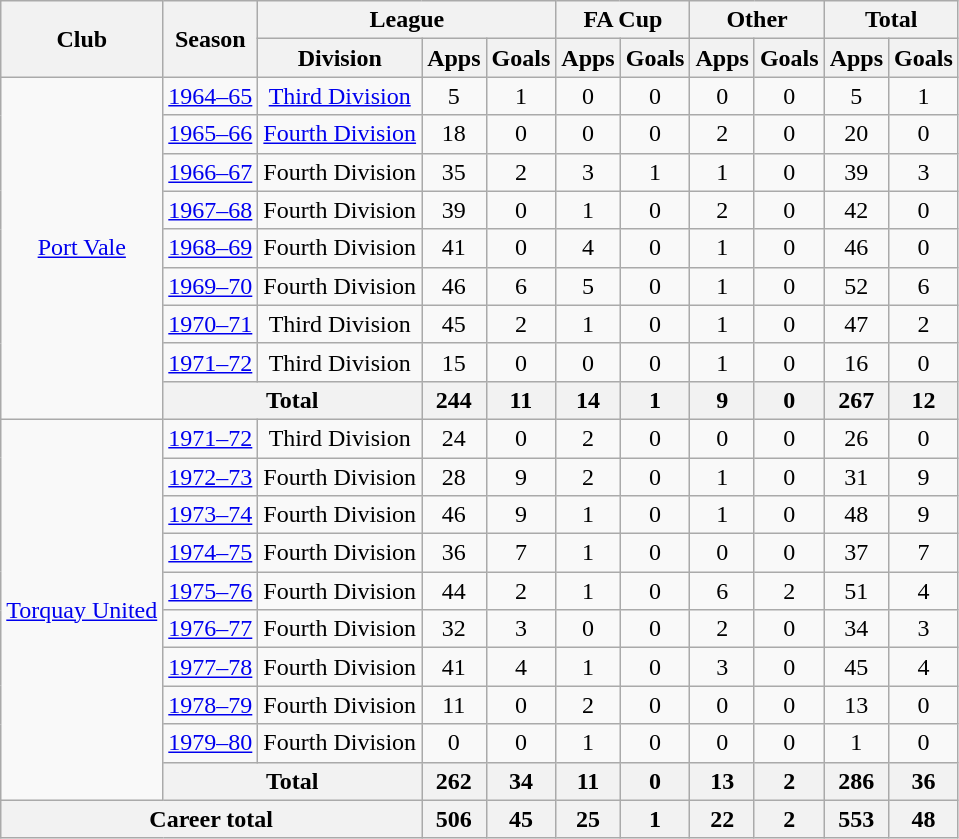<table class="wikitable" style="text-align: center;">
<tr>
<th rowspan="2">Club</th>
<th rowspan="2">Season</th>
<th colspan="3">League</th>
<th colspan="2">FA Cup</th>
<th colspan="2">Other</th>
<th colspan="2">Total</th>
</tr>
<tr>
<th>Division</th>
<th>Apps</th>
<th>Goals</th>
<th>Apps</th>
<th>Goals</th>
<th>Apps</th>
<th>Goals</th>
<th>Apps</th>
<th>Goals</th>
</tr>
<tr>
<td rowspan="9"><a href='#'>Port Vale</a></td>
<td><a href='#'>1964–65</a></td>
<td><a href='#'>Third Division</a></td>
<td>5</td>
<td>1</td>
<td>0</td>
<td>0</td>
<td>0</td>
<td>0</td>
<td>5</td>
<td>1</td>
</tr>
<tr>
<td><a href='#'>1965–66</a></td>
<td><a href='#'>Fourth Division</a></td>
<td>18</td>
<td>0</td>
<td>0</td>
<td>0</td>
<td>2</td>
<td>0</td>
<td>20</td>
<td>0</td>
</tr>
<tr>
<td><a href='#'>1966–67</a></td>
<td>Fourth Division</td>
<td>35</td>
<td>2</td>
<td>3</td>
<td>1</td>
<td>1</td>
<td>0</td>
<td>39</td>
<td>3</td>
</tr>
<tr>
<td><a href='#'>1967–68</a></td>
<td>Fourth Division</td>
<td>39</td>
<td>0</td>
<td>1</td>
<td>0</td>
<td>2</td>
<td>0</td>
<td>42</td>
<td>0</td>
</tr>
<tr>
<td><a href='#'>1968–69</a></td>
<td>Fourth Division</td>
<td>41</td>
<td>0</td>
<td>4</td>
<td>0</td>
<td>1</td>
<td>0</td>
<td>46</td>
<td>0</td>
</tr>
<tr>
<td><a href='#'>1969–70</a></td>
<td>Fourth Division</td>
<td>46</td>
<td>6</td>
<td>5</td>
<td>0</td>
<td>1</td>
<td>0</td>
<td>52</td>
<td>6</td>
</tr>
<tr>
<td><a href='#'>1970–71</a></td>
<td>Third Division</td>
<td>45</td>
<td>2</td>
<td>1</td>
<td>0</td>
<td>1</td>
<td>0</td>
<td>47</td>
<td>2</td>
</tr>
<tr>
<td><a href='#'>1971–72</a></td>
<td>Third Division</td>
<td>15</td>
<td>0</td>
<td>0</td>
<td>0</td>
<td>1</td>
<td>0</td>
<td>16</td>
<td>0</td>
</tr>
<tr>
<th colspan="2">Total</th>
<th>244</th>
<th>11</th>
<th>14</th>
<th>1</th>
<th>9</th>
<th>0</th>
<th>267</th>
<th>12</th>
</tr>
<tr>
<td rowspan="10"><a href='#'>Torquay United</a></td>
<td><a href='#'>1971–72</a></td>
<td>Third Division</td>
<td>24</td>
<td>0</td>
<td>2</td>
<td>0</td>
<td>0</td>
<td>0</td>
<td>26</td>
<td>0</td>
</tr>
<tr>
<td><a href='#'>1972–73</a></td>
<td>Fourth Division</td>
<td>28</td>
<td>9</td>
<td>2</td>
<td>0</td>
<td>1</td>
<td>0</td>
<td>31</td>
<td>9</td>
</tr>
<tr>
<td><a href='#'>1973–74</a></td>
<td>Fourth Division</td>
<td>46</td>
<td>9</td>
<td>1</td>
<td>0</td>
<td>1</td>
<td>0</td>
<td>48</td>
<td>9</td>
</tr>
<tr>
<td><a href='#'>1974–75</a></td>
<td>Fourth Division</td>
<td>36</td>
<td>7</td>
<td>1</td>
<td>0</td>
<td>0</td>
<td>0</td>
<td>37</td>
<td>7</td>
</tr>
<tr>
<td><a href='#'>1975–76</a></td>
<td>Fourth Division</td>
<td>44</td>
<td>2</td>
<td>1</td>
<td>0</td>
<td>6</td>
<td>2</td>
<td>51</td>
<td>4</td>
</tr>
<tr>
<td><a href='#'>1976–77</a></td>
<td>Fourth Division</td>
<td>32</td>
<td>3</td>
<td>0</td>
<td>0</td>
<td>2</td>
<td>0</td>
<td>34</td>
<td>3</td>
</tr>
<tr>
<td><a href='#'>1977–78</a></td>
<td>Fourth Division</td>
<td>41</td>
<td>4</td>
<td>1</td>
<td>0</td>
<td>3</td>
<td>0</td>
<td>45</td>
<td>4</td>
</tr>
<tr>
<td><a href='#'>1978–79</a></td>
<td>Fourth Division</td>
<td>11</td>
<td>0</td>
<td>2</td>
<td>0</td>
<td>0</td>
<td>0</td>
<td>13</td>
<td>0</td>
</tr>
<tr>
<td><a href='#'>1979–80</a></td>
<td>Fourth Division</td>
<td>0</td>
<td>0</td>
<td>1</td>
<td>0</td>
<td>0</td>
<td>0</td>
<td>1</td>
<td>0</td>
</tr>
<tr>
<th colspan="2">Total</th>
<th>262</th>
<th>34</th>
<th>11</th>
<th>0</th>
<th>13</th>
<th>2</th>
<th>286</th>
<th>36</th>
</tr>
<tr>
<th colspan="3">Career total</th>
<th>506</th>
<th>45</th>
<th>25</th>
<th>1</th>
<th>22</th>
<th>2</th>
<th>553</th>
<th>48</th>
</tr>
</table>
